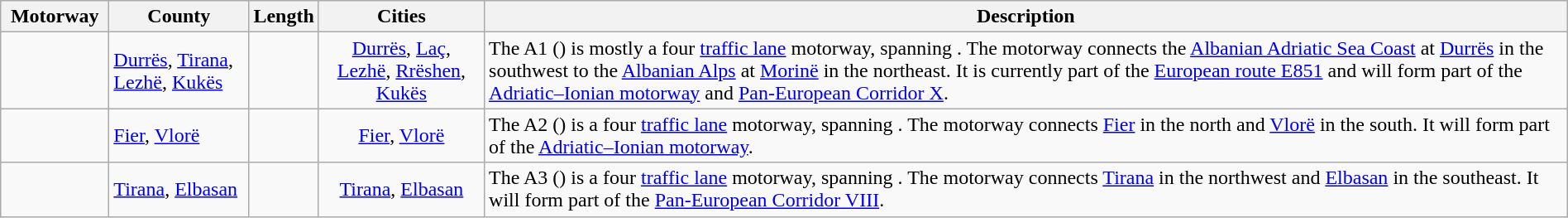<table class="wikitable" style="margin:auto;">
<tr>
<th width=80>Motorway</th>
<th>County</th>
<th>Length</th>
<th>Cities</th>
<th>Description</th>
</tr>
<tr>
<td style="text-align:center;"></td>
<td><a href='#'>Durrës</a>, <a href='#'>Tirana</a>, <a href='#'>Lezhë</a>, <a href='#'>Kukës</a></td>
<td></td>
<td style="text-align:center;"><a href='#'>Durrës</a>, <a href='#'>Laç</a>, <a href='#'>Lezhë</a>, <a href='#'>Rrëshen</a>, <a href='#'>Kukës</a></td>
<td>The A1 () is mostly a four <a href='#'>traffic lane</a> motorway, spanning . The motorway connects the <a href='#'>Albanian Adriatic Sea Coast</a> at <a href='#'>Durrës</a> in the southwest to the <a href='#'>Albanian Alps</a> at <a href='#'>Morinë</a> in the northeast. It is currently part of the <a href='#'>European route E851</a> and will form part of the <a href='#'>Adriatic–Ionian motorway</a> and <a href='#'>Pan-European Corridor X</a>.</td>
</tr>
<tr>
<td style="text-align:center;"></td>
<td><a href='#'>Fier</a>, <a href='#'>Vlorë</a></td>
<td></td>
<td style="text-align:center;"><a href='#'>Fier</a>, <a href='#'>Vlorë</a></td>
<td>The A2 () is a four <a href='#'>traffic lane</a> motorway, spanning . The motorway connects <a href='#'>Fier</a> in the north and <a href='#'>Vlorë</a> in the south. It will form part of the <a href='#'>Adriatic–Ionian motorway</a>.</td>
</tr>
<tr>
<td style="text-align:center;"></td>
<td><a href='#'>Tirana</a>, <a href='#'>Elbasan</a></td>
<td></td>
<td style="text-align:center;"><a href='#'>Tirana</a>, <a href='#'>Elbasan</a></td>
<td>The A3 () is a four <a href='#'>traffic lane</a> motorway, spanning . The motorway connects <a href='#'>Tirana</a> in the northwest and <a href='#'>Elbasan</a> in the southeast. It will form part of the <a href='#'>Pan-European Corridor VIII</a>.</td>
</tr>
</table>
